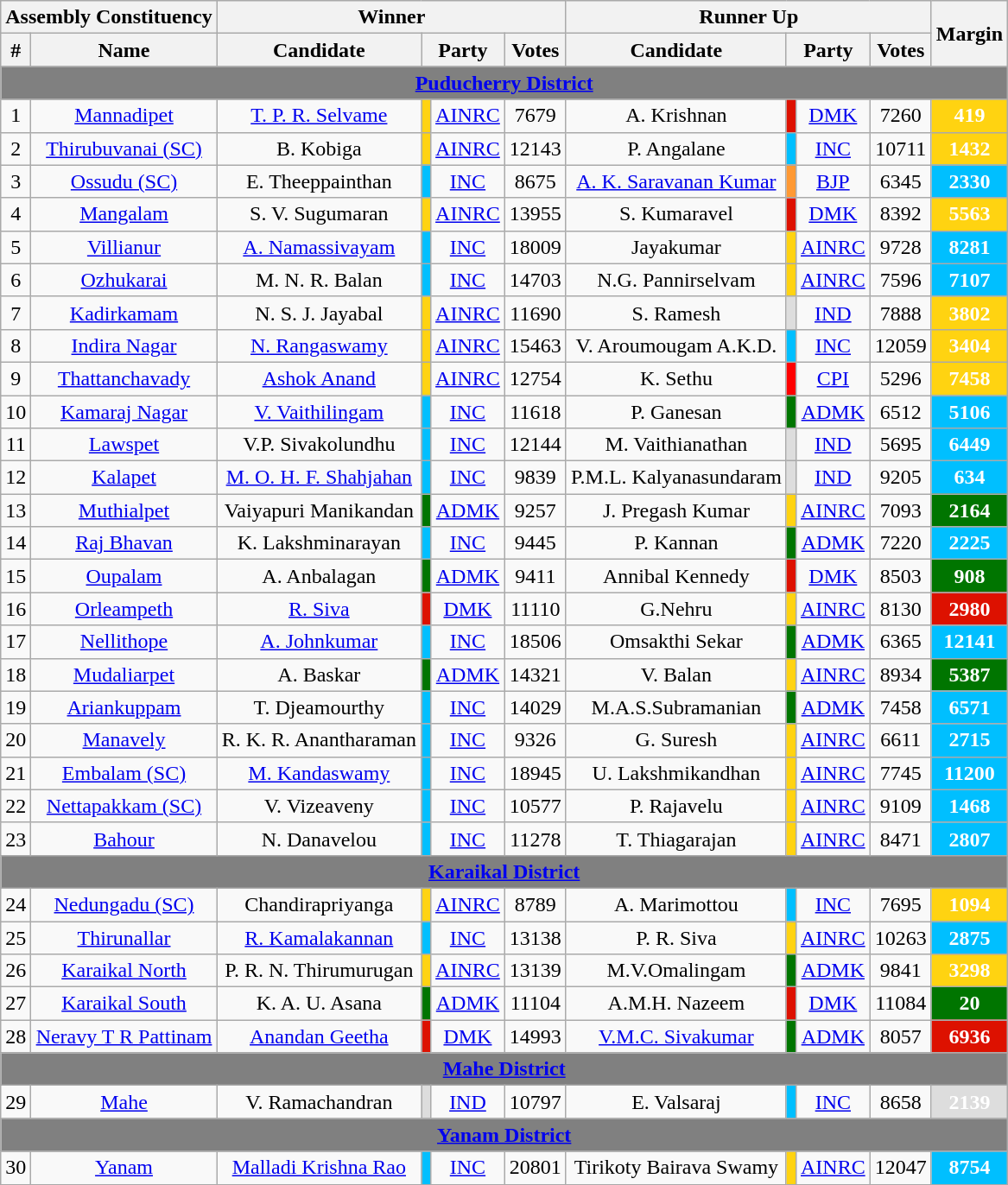<table class="wikitable sortable" style="text-align:center;">
<tr>
<th colspan="2">Assembly Constituency</th>
<th colspan="4">Winner</th>
<th colspan="4">Runner Up</th>
<th rowspan="2">Margin</th>
</tr>
<tr>
<th>#</th>
<th>Name</th>
<th>Candidate</th>
<th colspan="2">Party</th>
<th>Votes</th>
<th>Candidate</th>
<th colspan="2">Party</th>
<th>Votes</th>
</tr>
<tr>
<td colspan="11" align="center" bgcolor="grey"><a href='#'><span><strong>Puducherry District</strong></span></a></td>
</tr>
<tr>
<td>1</td>
<td><a href='#'>Mannadipet</a></td>
<td><a href='#'>T. P. R. Selvame</a></td>
<td bgcolor=#FFD311></td>
<td><a href='#'>AINRC</a></td>
<td>7679</td>
<td>A. Krishnan</td>
<td bgcolor=#DD1100></td>
<td><a href='#'>DMK</a></td>
<td>7260</td>
<td style="background:#FFD311;color:white"><strong>419</strong></td>
</tr>
<tr>
<td>2</td>
<td><a href='#'>Thirubuvanai (SC)</a></td>
<td>B. Kobiga</td>
<td bgcolor=#FFD311></td>
<td><a href='#'>AINRC</a></td>
<td>12143</td>
<td>P. Angalane</td>
<td bgcolor=#00BFFF></td>
<td><a href='#'>INC</a></td>
<td>10711</td>
<td style="background:#FFD311;color:white"><strong>1432</strong></td>
</tr>
<tr>
<td>3</td>
<td><a href='#'>Ossudu (SC)</a></td>
<td>E. Theeppainthan</td>
<td bgcolor=#00BFFF></td>
<td><a href='#'>INC</a></td>
<td>8675</td>
<td><a href='#'>A. K. Saravanan Kumar</a></td>
<td bgcolor=#FF9933></td>
<td><a href='#'>BJP</a></td>
<td>6345</td>
<td style="background:#00BFFF;color:white"><strong>2330</strong></td>
</tr>
<tr>
<td>4</td>
<td><a href='#'>Mangalam</a></td>
<td>S. V. Sugumaran</td>
<td bgcolor=#FFD311></td>
<td><a href='#'>AINRC</a></td>
<td>13955</td>
<td>S. Kumaravel</td>
<td bgcolor=#DD1100></td>
<td><a href='#'>DMK</a></td>
<td>8392</td>
<td style="background:#FFD311;color:white"><strong>5563</strong></td>
</tr>
<tr>
<td>5</td>
<td><a href='#'>Villianur</a></td>
<td><a href='#'>A. Namassivayam</a></td>
<td bgcolor=#00BFFF></td>
<td><a href='#'>INC</a></td>
<td>18009</td>
<td>Jayakumar</td>
<td bgcolor=#FFD311></td>
<td><a href='#'>AINRC</a></td>
<td>9728</td>
<td style="background:#00BFFF;color:white"><strong>8281</strong></td>
</tr>
<tr>
<td>6</td>
<td><a href='#'>Ozhukarai</a></td>
<td>M. N. R. Balan</td>
<td bgcolor=#00BFFF></td>
<td><a href='#'>INC</a></td>
<td>14703</td>
<td>N.G. Pannirselvam</td>
<td bgcolor=#FFD311></td>
<td><a href='#'>AINRC</a></td>
<td>7596</td>
<td style="background:#00BFFF;color:white"><strong>7107</strong></td>
</tr>
<tr>
<td>7</td>
<td><a href='#'>Kadirkamam</a></td>
<td>N. S. J. Jayabal</td>
<td bgcolor=#FFD311></td>
<td><a href='#'>AINRC</a></td>
<td>11690</td>
<td>S. Ramesh</td>
<td bgcolor=#DDDDDD></td>
<td><a href='#'>IND</a></td>
<td>7888</td>
<td style="background:#FFD311;color:white"><strong>3802</strong></td>
</tr>
<tr>
<td>8</td>
<td><a href='#'>Indira Nagar</a></td>
<td><a href='#'>N. Rangaswamy</a></td>
<td bgcolor=#FFD311></td>
<td><a href='#'>AINRC</a></td>
<td>15463</td>
<td>V. Aroumougam A.K.D.</td>
<td bgcolor=#00BFFF></td>
<td><a href='#'>INC</a></td>
<td>12059</td>
<td style="background:#FFD311;color:white"><strong>3404</strong></td>
</tr>
<tr>
<td>9</td>
<td><a href='#'>Thattanchavady</a></td>
<td><a href='#'>Ashok Anand</a></td>
<td bgcolor=#FFD311></td>
<td><a href='#'>AINRC</a></td>
<td>12754</td>
<td>K. Sethu</td>
<td bgcolor=#FF0000></td>
<td><a href='#'>CPI</a></td>
<td>5296</td>
<td style="background:#FFD311;color:white"><strong>7458</strong></td>
</tr>
<tr>
<td>10</td>
<td><a href='#'>Kamaraj Nagar</a></td>
<td><a href='#'>V. Vaithilingam</a></td>
<td bgcolor=#00BFFF></td>
<td><a href='#'>INC</a></td>
<td>11618</td>
<td>P. Ganesan</td>
<td bgcolor=#007500></td>
<td><a href='#'>ADMK</a></td>
<td>6512</td>
<td style="background:#00BFFF;color:white"><strong>5106</strong></td>
</tr>
<tr>
<td>11</td>
<td><a href='#'>Lawspet</a></td>
<td>V.P. Sivakolundhu</td>
<td bgcolor=#00BFFF></td>
<td><a href='#'>INC</a></td>
<td>12144</td>
<td>M. Vaithianathan</td>
<td bgcolor=#DDDDDD></td>
<td><a href='#'>IND</a></td>
<td>5695</td>
<td style="background:#00BFFF;color:white"><strong>6449</strong></td>
</tr>
<tr>
<td>12</td>
<td><a href='#'>Kalapet</a></td>
<td><a href='#'>M. O. H. F. Shahjahan</a></td>
<td bgcolor=#00BFFF></td>
<td><a href='#'>INC</a></td>
<td>9839</td>
<td>P.M.L. Kalyanasundaram</td>
<td bgcolor=#DDDDDD></td>
<td><a href='#'>IND</a></td>
<td>9205</td>
<td style="background:#00BFFF;color:white"><strong>634</strong></td>
</tr>
<tr>
<td>13</td>
<td><a href='#'>Muthialpet</a></td>
<td>Vaiyapuri Manikandan</td>
<td bgcolor=#007500></td>
<td><a href='#'>ADMK</a></td>
<td>9257</td>
<td>J. Pregash Kumar</td>
<td bgcolor=#FFD311></td>
<td><a href='#'>AINRC</a></td>
<td>7093</td>
<td style="background:#007500;color:white"><strong>2164</strong></td>
</tr>
<tr>
<td>14</td>
<td><a href='#'>Raj Bhavan</a></td>
<td>K. Lakshminarayan</td>
<td bgcolor=#00BFFF></td>
<td><a href='#'>INC</a></td>
<td>9445</td>
<td>P. Kannan</td>
<td bgcolor=#007500></td>
<td><a href='#'>ADMK</a></td>
<td>7220</td>
<td style="background:#00BFFF;color:white"><strong>2225</strong></td>
</tr>
<tr>
<td>15</td>
<td><a href='#'>Oupalam</a></td>
<td>A. Anbalagan</td>
<td bgcolor=#007500></td>
<td><a href='#'>ADMK</a></td>
<td>9411</td>
<td>Annibal Kennedy</td>
<td bgcolor=#DD1100></td>
<td><a href='#'>DMK</a></td>
<td>8503</td>
<td style="background:#007500;color:white"><strong>908</strong></td>
</tr>
<tr>
<td>16</td>
<td><a href='#'>Orleampeth</a></td>
<td><a href='#'>R. Siva</a></td>
<td bgcolor=#DD1100></td>
<td><a href='#'>DMK</a></td>
<td>11110</td>
<td>G.Nehru</td>
<td bgcolor=#FFD311></td>
<td><a href='#'>AINRC</a></td>
<td>8130</td>
<td style="background:#DD1100;color:white"><strong>2980</strong></td>
</tr>
<tr>
<td>17</td>
<td><a href='#'>Nellithope</a></td>
<td><a href='#'>A. Johnkumar</a></td>
<td bgcolor=#00BFFF></td>
<td><a href='#'>INC</a></td>
<td>18506</td>
<td>Omsakthi Sekar</td>
<td bgcolor=#007500></td>
<td><a href='#'>ADMK</a></td>
<td>6365</td>
<td style="background:#00BFFF;color:white"><strong>12141</strong></td>
</tr>
<tr>
<td>18</td>
<td><a href='#'>Mudaliarpet</a></td>
<td>A. Baskar</td>
<td bgcolor=#007500></td>
<td><a href='#'>ADMK</a></td>
<td>14321</td>
<td>V. Balan</td>
<td bgcolor=#FFD311></td>
<td><a href='#'>AINRC</a></td>
<td>8934</td>
<td style="background:#007500;color:white"><strong>5387</strong></td>
</tr>
<tr>
<td>19</td>
<td><a href='#'>Ariankuppam</a></td>
<td>T. Djeamourthy</td>
<td bgcolor=#00BFFF></td>
<td><a href='#'>INC</a></td>
<td>14029</td>
<td>M.A.S.Subramanian</td>
<td bgcolor=#007500></td>
<td><a href='#'>ADMK</a></td>
<td>7458</td>
<td style="background:#00BFFF;color:white"><strong>6571</strong></td>
</tr>
<tr>
<td>20</td>
<td><a href='#'>Manavely</a></td>
<td>R. K. R. Anantharaman</td>
<td bgcolor=#00BFFF></td>
<td><a href='#'>INC</a></td>
<td>9326</td>
<td>G. Suresh</td>
<td bgcolor=#FFD311></td>
<td><a href='#'>AINRC</a></td>
<td>6611</td>
<td style="background:#00BFFF;color:white"><strong>2715</strong></td>
</tr>
<tr>
<td>21</td>
<td><a href='#'>Embalam (SC)</a></td>
<td><a href='#'>M. Kandaswamy</a></td>
<td bgcolor=#00BFFF></td>
<td><a href='#'>INC</a></td>
<td>18945</td>
<td>U. Lakshmikandhan</td>
<td bgcolor=#FFD311></td>
<td><a href='#'>AINRC</a></td>
<td>7745</td>
<td style="background:#00BFFF;color:white"><strong>11200</strong></td>
</tr>
<tr>
<td>22</td>
<td><a href='#'>Nettapakkam (SC)</a></td>
<td>V. Vizeaveny</td>
<td bgcolor=#00BFFF></td>
<td><a href='#'>INC</a></td>
<td>10577</td>
<td>P. Rajavelu</td>
<td bgcolor=#FFD311></td>
<td><a href='#'>AINRC</a></td>
<td>9109</td>
<td style="background:#00BFFF;color:white"><strong>1468</strong></td>
</tr>
<tr>
<td>23</td>
<td><a href='#'>Bahour</a></td>
<td>N. Danavelou</td>
<td bgcolor=#00BFFF></td>
<td><a href='#'>INC</a></td>
<td>11278</td>
<td>T. Thiagarajan</td>
<td bgcolor=#FFD311></td>
<td><a href='#'>AINRC</a></td>
<td>8471</td>
<td style="background:#00BFFF;color:white"><strong>2807</strong></td>
</tr>
<tr>
<td colspan="11" align="center" bgcolor="grey"><a href='#'><span><strong>Karaikal District</strong></span></a></td>
</tr>
<tr>
<td>24</td>
<td><a href='#'>Nedungadu (SC)</a></td>
<td>Chandirapriyanga</td>
<td bgcolor=#FFD311></td>
<td><a href='#'>AINRC</a></td>
<td>8789</td>
<td>A. Marimottou</td>
<td bgcolor=#00BFFF></td>
<td><a href='#'>INC</a></td>
<td>7695</td>
<td style="background:#FFD311;color:white"><strong>1094</strong></td>
</tr>
<tr>
<td>25</td>
<td><a href='#'>Thirunallar</a></td>
<td><a href='#'>R. Kamalakannan</a></td>
<td bgcolor=#00BFFF></td>
<td><a href='#'>INC</a></td>
<td>13138</td>
<td>P. R. Siva</td>
<td bgcolor=#FFD311></td>
<td><a href='#'>AINRC</a></td>
<td>10263</td>
<td style="background:#00BFFF;color:white"><strong>2875</strong></td>
</tr>
<tr>
<td>26</td>
<td><a href='#'>Karaikal North</a></td>
<td>P. R. N. Thirumurugan</td>
<td bgcolor=#FFD311></td>
<td><a href='#'>AINRC</a></td>
<td>13139</td>
<td>M.V.Omalingam</td>
<td bgcolor=#007500></td>
<td><a href='#'>ADMK</a></td>
<td>9841</td>
<td style="background:#FFD311;color:white"><strong>3298</strong></td>
</tr>
<tr>
<td>27</td>
<td><a href='#'>Karaikal South</a></td>
<td>K. A. U. Asana</td>
<td bgcolor=#007500></td>
<td><a href='#'>ADMK</a></td>
<td>11104</td>
<td>A.M.H. Nazeem</td>
<td bgcolor=#DD1100></td>
<td><a href='#'>DMK</a></td>
<td>11084</td>
<td style="background:#007500;color:white"><strong>20</strong></td>
</tr>
<tr>
<td>28</td>
<td><a href='#'>Neravy T R Pattinam</a></td>
<td><a href='#'>Anandan Geetha</a></td>
<td bgcolor=#DD1100></td>
<td><a href='#'>DMK</a></td>
<td>14993</td>
<td><a href='#'>V.M.C. Sivakumar</a></td>
<td bgcolor=#007500></td>
<td><a href='#'>ADMK</a></td>
<td>8057</td>
<td style="background:#DD1100;color:white"><strong>6936</strong></td>
</tr>
<tr>
<td colspan="11" align="center" bgcolor="grey"><a href='#'><span><strong>Mahe District</strong></span></a></td>
</tr>
<tr>
<td>29</td>
<td><a href='#'>Mahe</a></td>
<td>V. Ramachandran</td>
<td bgcolor=#DDDDDD></td>
<td><a href='#'>IND</a></td>
<td>10797</td>
<td>E. Valsaraj</td>
<td bgcolor=#00BFFF></td>
<td><a href='#'>INC</a></td>
<td>8658</td>
<td style="background:#DDDDDD;color:white"><strong>2139</strong></td>
</tr>
<tr>
<td colspan="11" align="center" bgcolor="grey"><a href='#'><span><strong>Yanam District</strong></span></a></td>
</tr>
<tr>
<td>30</td>
<td><a href='#'>Yanam</a></td>
<td><a href='#'>Malladi Krishna Rao</a></td>
<td bgcolor=#00BFFF></td>
<td><a href='#'>INC</a></td>
<td>20801</td>
<td>Tirikoty Bairava Swamy</td>
<td bgcolor=#FFD311></td>
<td><a href='#'>AINRC</a></td>
<td>12047</td>
<td style="background:#00BFFF;color:white"><strong>8754</strong></td>
</tr>
<tr>
</tr>
</table>
